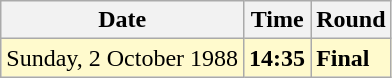<table class="wikitable">
<tr>
<th>Date</th>
<th>Time</th>
<th>Round</th>
</tr>
<tr style=background:lemonchiffon>
<td>Sunday, 2 October 1988</td>
<td><strong>14:35</strong></td>
<td><strong>Final</strong></td>
</tr>
</table>
